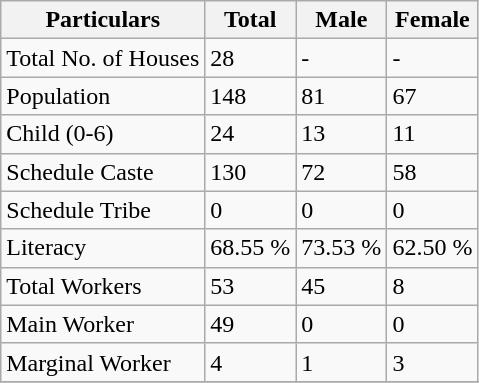<table class="wikitable sortable">
<tr>
<th>Particulars</th>
<th>Total</th>
<th>Male</th>
<th>Female</th>
</tr>
<tr>
<td>Total No. of Houses</td>
<td>28</td>
<td>-</td>
<td>-</td>
</tr>
<tr>
<td>Population</td>
<td>148</td>
<td>81</td>
<td>67</td>
</tr>
<tr>
<td>Child (0-6)</td>
<td>24</td>
<td>13</td>
<td>11</td>
</tr>
<tr>
<td>Schedule Caste</td>
<td>130</td>
<td>72</td>
<td>58</td>
</tr>
<tr>
<td>Schedule Tribe</td>
<td>0</td>
<td>0</td>
<td>0</td>
</tr>
<tr>
<td>Literacy</td>
<td>68.55 %</td>
<td>73.53 %</td>
<td>62.50 %</td>
</tr>
<tr>
<td>Total Workers</td>
<td>53</td>
<td>45</td>
<td>8</td>
</tr>
<tr>
<td>Main Worker</td>
<td>49</td>
<td>0</td>
<td>0</td>
</tr>
<tr>
<td>Marginal Worker</td>
<td>4</td>
<td>1</td>
<td>3</td>
</tr>
<tr>
</tr>
</table>
